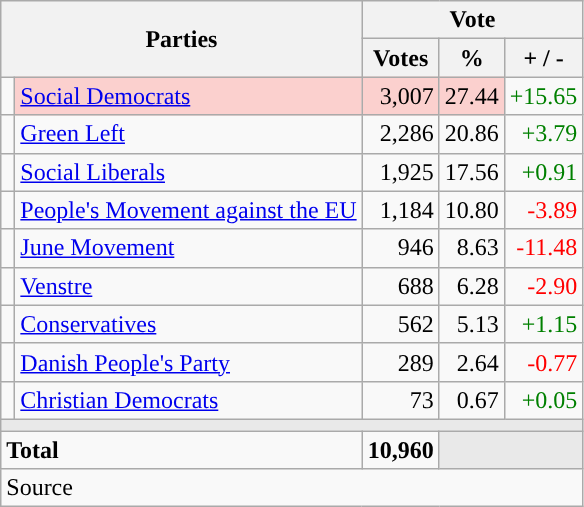<table class="wikitable" style="text-align:right;">
<tr>
<th style="text-align:centre;" rowspan="2" colspan="2" width="225">Parties</th>
<th colspan="3">Vote</th>
</tr>
<tr>
<th width="15">Votes</th>
<th width="15">%</th>
<th width="15">+ / -</th>
</tr>
<tr>
<td width="2" style="color:inherit;background:"></td>
<td bgcolor=#fbd0ce   align="left"><a href='#'>Social Democrats</a></td>
<td bgcolor=#fbd0ce>3,007</td>
<td bgcolor=#fbd0ce>27.44</td>
<td style=color:green;>+15.65</td>
</tr>
<tr>
<td width="2" style="color:inherit;background:"></td>
<td align="left"><a href='#'>Green Left</a></td>
<td>2,286</td>
<td>20.86</td>
<td style=color:green;>+3.79</td>
</tr>
<tr>
<td width="2" style="color:inherit;background:"></td>
<td align="left"><a href='#'>Social Liberals</a></td>
<td>1,925</td>
<td>17.56</td>
<td style=color:green;>+0.91</td>
</tr>
<tr>
<td width="2" style="color:inherit;background:"></td>
<td align="left"><a href='#'>People's Movement against the EU</a></td>
<td>1,184</td>
<td>10.80</td>
<td style=color:red;>-3.89</td>
</tr>
<tr>
<td width="2" style="color:inherit;background:"></td>
<td align="left"><a href='#'>June Movement</a></td>
<td>946</td>
<td>8.63</td>
<td style=color:red;>-11.48</td>
</tr>
<tr>
<td width="2" style="color:inherit;background:"></td>
<td align="left"><a href='#'>Venstre</a></td>
<td>688</td>
<td>6.28</td>
<td style=color:red;>-2.90</td>
</tr>
<tr>
<td width="2" style="color:inherit;background:"></td>
<td align="left"><a href='#'>Conservatives</a></td>
<td>562</td>
<td>5.13</td>
<td style=color:green;>+1.15</td>
</tr>
<tr>
<td width="2" style="color:inherit;background:"></td>
<td align="left"><a href='#'>Danish People's Party</a></td>
<td>289</td>
<td>2.64</td>
<td style=color:red;>-0.77</td>
</tr>
<tr>
<td width="2" style="color:inherit;background:"></td>
<td align="left"><a href='#'>Christian Democrats</a></td>
<td>73</td>
<td>0.67</td>
<td style=color:green;>+0.05</td>
</tr>
<tr>
<td colspan="7" bgcolor="#E9E9E9"></td>
</tr>
<tr>
<td align="left" colspan="2"><strong>Total</strong></td>
<td><strong>10,960</strong></td>
<td bgcolor="#E9E9E9" colspan="2"></td>
</tr>
<tr>
<td align="left" colspan="6">Source</td>
</tr>
</table>
